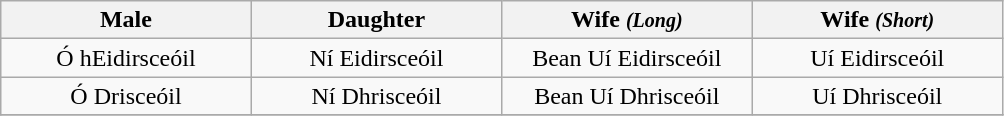<table class="wikitable" style="text-align:right">
<tr>
<th width=20%>Male</th>
<th width=20%>Daughter</th>
<th width=20%>Wife <em><small>(Long)</small></em></th>
<th width=20%>Wife <em><small>(Short)</small></em></th>
</tr>
<tr>
<td align="center">Ó hEidirsceóil</td>
<td align="center">Ní Eidirsceóil</td>
<td align="center">Bean Uí Eidirsceóil</td>
<td align="center">Uí Eidirsceóil</td>
</tr>
<tr>
<td align="center">Ó Drisceóil</td>
<td align="center">Ní Dhrisceóil</td>
<td align="center">Bean Uí Dhrisceóil</td>
<td align="center">Uí Dhrisceóil</td>
</tr>
<tr>
</tr>
</table>
